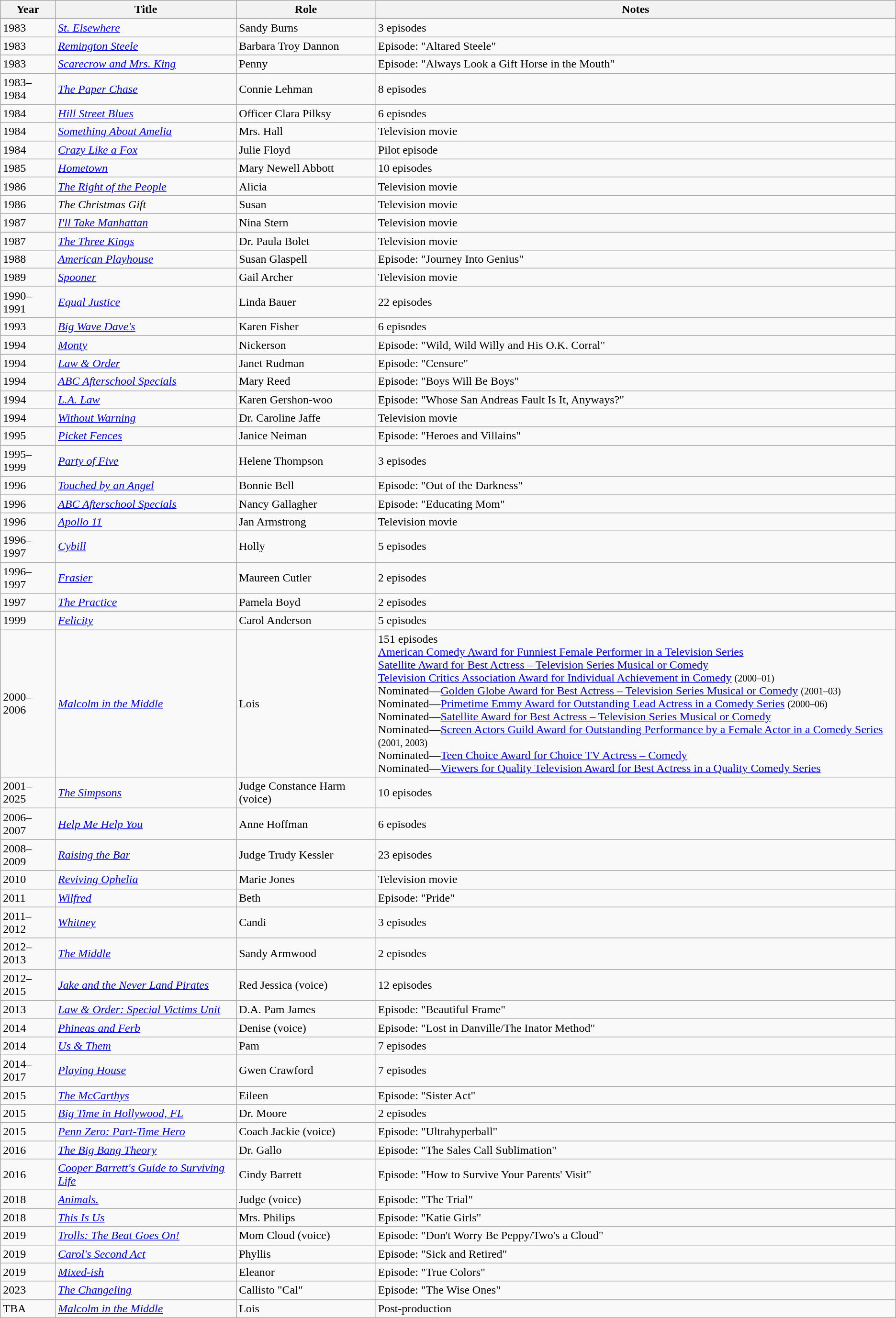<table class="wikitable sortable">
<tr>
<th>Year</th>
<th>Title</th>
<th>Role</th>
<th>Notes</th>
</tr>
<tr>
<td>1983</td>
<td><em><a href='#'>St. Elsewhere</a></em></td>
<td>Sandy Burns</td>
<td>3 episodes</td>
</tr>
<tr>
<td>1983</td>
<td><em><a href='#'>Remington Steele</a></em></td>
<td>Barbara Troy Dannon</td>
<td>Episode: "Altared Steele"</td>
</tr>
<tr>
<td>1983</td>
<td><em><a href='#'>Scarecrow and Mrs. King</a></em></td>
<td>Penny</td>
<td>Episode: "Always Look a Gift Horse in the Mouth"</td>
</tr>
<tr>
<td>1983–1984</td>
<td><em><a href='#'>The Paper Chase</a></em></td>
<td>Connie Lehman</td>
<td>8 episodes</td>
</tr>
<tr>
<td>1984</td>
<td><em><a href='#'>Hill Street Blues</a></em></td>
<td>Officer Clara Pilksy</td>
<td>6 episodes</td>
</tr>
<tr>
<td>1984</td>
<td><em><a href='#'>Something About Amelia</a></em></td>
<td>Mrs. Hall</td>
<td>Television movie</td>
</tr>
<tr>
<td>1984</td>
<td><em><a href='#'>Crazy Like a Fox</a></em></td>
<td>Julie Floyd</td>
<td>Pilot episode</td>
</tr>
<tr>
<td>1985</td>
<td><em><a href='#'>Hometown</a></em></td>
<td>Mary Newell Abbott</td>
<td>10 episodes</td>
</tr>
<tr>
<td>1986</td>
<td><em><a href='#'>The Right of the People</a></em></td>
<td>Alicia</td>
<td>Television movie</td>
</tr>
<tr>
<td>1986</td>
<td><em>The Christmas Gift</em></td>
<td>Susan</td>
<td>Television movie</td>
</tr>
<tr>
<td>1987</td>
<td><em><a href='#'>I'll Take Manhattan</a></em></td>
<td>Nina Stern</td>
<td>Television movie</td>
</tr>
<tr>
<td>1987</td>
<td><em><a href='#'>The Three Kings</a></em></td>
<td>Dr. Paula Bolet</td>
<td>Television movie</td>
</tr>
<tr>
<td>1988</td>
<td><em><a href='#'>American Playhouse</a></em></td>
<td>Susan Glaspell</td>
<td>Episode: "Journey Into Genius"</td>
</tr>
<tr>
<td>1989</td>
<td><em><a href='#'>Spooner</a></em></td>
<td>Gail Archer</td>
<td>Television movie</td>
</tr>
<tr>
<td>1990–1991</td>
<td><em><a href='#'>Equal Justice</a></em></td>
<td>Linda Bauer</td>
<td>22 episodes</td>
</tr>
<tr>
<td>1993</td>
<td><em><a href='#'>Big Wave Dave's</a></em></td>
<td>Karen Fisher</td>
<td>6 episodes</td>
</tr>
<tr>
<td>1994</td>
<td><em><a href='#'>Monty</a></em></td>
<td>Nickerson</td>
<td>Episode: "Wild, Wild Willy and His O.K. Corral"</td>
</tr>
<tr>
<td>1994</td>
<td><em><a href='#'>Law & Order</a></em></td>
<td>Janet Rudman</td>
<td>Episode: "Censure"</td>
</tr>
<tr>
<td>1994</td>
<td><em><a href='#'>ABC Afterschool Specials</a></em></td>
<td>Mary Reed</td>
<td>Episode: "Boys Will Be Boys"</td>
</tr>
<tr>
<td>1994</td>
<td><em><a href='#'>L.A. Law</a></em></td>
<td>Karen Gershon-woo</td>
<td>Episode: "Whose San Andreas Fault Is It, Anyways?"</td>
</tr>
<tr>
<td>1994</td>
<td><em><a href='#'>Without Warning</a></em></td>
<td>Dr. Caroline Jaffe</td>
<td>Television movie</td>
</tr>
<tr>
<td>1995</td>
<td><em><a href='#'>Picket Fences</a></em></td>
<td>Janice Neiman</td>
<td>Episode: "Heroes and Villains"</td>
</tr>
<tr>
<td>1995–1999</td>
<td><em><a href='#'>Party of Five</a></em></td>
<td>Helene Thompson</td>
<td>3 episodes</td>
</tr>
<tr>
<td>1996</td>
<td><em><a href='#'>Touched by an Angel</a></em></td>
<td>Bonnie Bell</td>
<td>Episode: "Out of the Darkness"</td>
</tr>
<tr>
<td>1996</td>
<td><em><a href='#'>ABC Afterschool Specials</a></em></td>
<td>Nancy Gallagher</td>
<td>Episode: "Educating Mom"</td>
</tr>
<tr>
<td>1996</td>
<td><em><a href='#'>Apollo 11</a></em></td>
<td>Jan Armstrong</td>
<td>Television movie</td>
</tr>
<tr>
<td>1996–1997</td>
<td><em><a href='#'>Cybill</a></em></td>
<td>Holly</td>
<td>5 episodes</td>
</tr>
<tr>
<td>1996–1997</td>
<td><em><a href='#'>Frasier</a></em></td>
<td>Maureen Cutler</td>
<td>2 episodes</td>
</tr>
<tr>
<td>1997</td>
<td><em><a href='#'>The Practice</a></em></td>
<td>Pamela Boyd</td>
<td>2 episodes</td>
</tr>
<tr>
<td>1999</td>
<td><em><a href='#'>Felicity</a></em></td>
<td>Carol Anderson</td>
<td>5 episodes</td>
</tr>
<tr>
<td>2000–2006</td>
<td><em><a href='#'>Malcolm in the Middle</a></em></td>
<td>Lois</td>
<td>151 episodes<br><a href='#'>American Comedy Award for Funniest Female Performer in a Television Series</a><br><a href='#'>Satellite Award for Best Actress – Television Series Musical or Comedy</a><br><a href='#'>Television Critics Association Award for Individual Achievement in Comedy</a> <small>(2000–01)</small><br>Nominated—<a href='#'>Golden Globe Award for Best Actress – Television Series Musical or Comedy</a> <small>(2001–03)</small><br>Nominated—<a href='#'>Primetime Emmy Award for Outstanding Lead Actress in a Comedy Series</a> <small>(2000–06)</small><br>Nominated—<a href='#'>Satellite Award for Best Actress – Television Series Musical or Comedy</a><br>Nominated—<a href='#'>Screen Actors Guild Award for Outstanding Performance by a Female Actor in a Comedy Series</a> <small>(2001, 2003)</small><br>Nominated—<a href='#'>Teen Choice Award for Choice TV Actress – Comedy</a><br>Nominated—<a href='#'>Viewers for Quality Television Award for Best Actress in a Quality Comedy Series</a></td>
</tr>
<tr>
<td>2001–2025</td>
<td><em><a href='#'>The Simpsons</a></em></td>
<td>Judge Constance Harm (voice)</td>
<td>10 episodes</td>
</tr>
<tr>
<td>2006–2007</td>
<td><em><a href='#'>Help Me Help You</a></em></td>
<td>Anne Hoffman</td>
<td>6 episodes</td>
</tr>
<tr>
<td>2008–2009</td>
<td><em><a href='#'>Raising the Bar</a></em></td>
<td>Judge Trudy Kessler</td>
<td>23 episodes</td>
</tr>
<tr>
<td>2010</td>
<td><em><a href='#'>Reviving Ophelia</a></em></td>
<td>Marie Jones</td>
<td>Television movie</td>
</tr>
<tr>
<td>2011</td>
<td><em><a href='#'>Wilfred</a></em></td>
<td>Beth</td>
<td>Episode: "Pride"</td>
</tr>
<tr>
<td>2011–2012</td>
<td><em><a href='#'>Whitney</a></em></td>
<td>Candi</td>
<td>3 episodes</td>
</tr>
<tr>
<td>2012–2013</td>
<td><em><a href='#'>The Middle</a></em></td>
<td>Sandy Armwood</td>
<td>2 episodes</td>
</tr>
<tr>
<td>2012–2015</td>
<td><em><a href='#'>Jake and the Never Land Pirates</a></em></td>
<td>Red Jessica (voice)</td>
<td>12 episodes</td>
</tr>
<tr>
<td>2013</td>
<td><em><a href='#'>Law & Order: Special Victims Unit</a></em></td>
<td>D.A. Pam James</td>
<td>Episode: "Beautiful Frame"</td>
</tr>
<tr>
<td>2014</td>
<td><em><a href='#'>Phineas and Ferb</a></em></td>
<td>Denise (voice)</td>
<td>Episode: "Lost in Danville/The Inator Method"</td>
</tr>
<tr>
<td>2014</td>
<td><em><a href='#'>Us & Them</a></em></td>
<td>Pam</td>
<td>7 episodes</td>
</tr>
<tr>
<td>2014–2017</td>
<td><em><a href='#'>Playing House</a></em></td>
<td>Gwen Crawford</td>
<td>7 episodes</td>
</tr>
<tr>
<td>2015</td>
<td><em><a href='#'>The McCarthys</a></em></td>
<td>Eileen</td>
<td>Episode: "Sister Act"</td>
</tr>
<tr>
<td>2015</td>
<td><em><a href='#'>Big Time in Hollywood, FL</a></em></td>
<td>Dr. Moore</td>
<td>2 episodes</td>
</tr>
<tr>
<td>2015</td>
<td><em><a href='#'>Penn Zero: Part-Time Hero</a></em></td>
<td>Coach Jackie (voice)</td>
<td>Episode: "Ultrahyperball"</td>
</tr>
<tr>
<td>2016</td>
<td><em><a href='#'>The Big Bang Theory</a></em></td>
<td>Dr. Gallo</td>
<td>Episode: "The Sales Call Sublimation"</td>
</tr>
<tr>
<td>2016</td>
<td><em><a href='#'>Cooper Barrett's Guide to Surviving Life</a></em></td>
<td>Cindy Barrett</td>
<td>Episode: "How to Survive Your Parents' Visit"</td>
</tr>
<tr>
<td>2018</td>
<td><em><a href='#'>Animals.</a></em></td>
<td>Judge (voice)</td>
<td>Episode: "The Trial"</td>
</tr>
<tr>
<td>2018</td>
<td><em><a href='#'>This Is Us</a></em></td>
<td>Mrs. Philips</td>
<td>Episode: "Katie Girls"</td>
</tr>
<tr>
<td>2019</td>
<td><em><a href='#'>Trolls: The Beat Goes On!</a></em></td>
<td>Mom Cloud (voice)</td>
<td>Episode: "Don't Worry Be Peppy/Two's a Cloud"</td>
</tr>
<tr>
<td>2019</td>
<td><em><a href='#'>Carol's Second Act</a></em></td>
<td>Phyllis</td>
<td>Episode: "Sick and Retired"</td>
</tr>
<tr>
<td>2019</td>
<td><em><a href='#'>Mixed-ish</a></em></td>
<td>Eleanor</td>
<td>Episode: "True Colors"</td>
</tr>
<tr>
<td>2023</td>
<td><em><a href='#'>The Changeling</a></em></td>
<td>Callisto "Cal"</td>
<td>Episode: "The Wise Ones"</td>
</tr>
<tr>
<td>TBA</td>
<td><em><a href='#'>Malcolm in the Middle</a></em></td>
<td>Lois</td>
<td>Post-production</td>
</tr>
</table>
